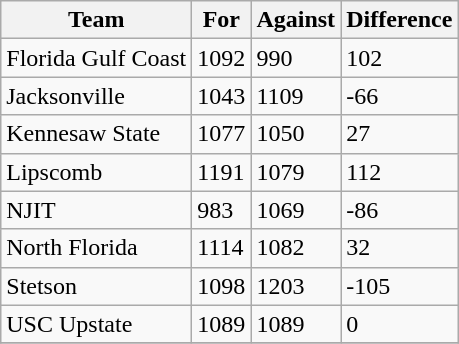<table class="wikitable sortable">
<tr>
<th scope="col">Team</th>
<th scope="col">For</th>
<th scope="col">Against</th>
<th scope="col">Difference</th>
</tr>
<tr>
<td style=>Florida Gulf Coast</td>
<td>1092</td>
<td>990</td>
<td>102</td>
</tr>
<tr>
<td style=>Jacksonville</td>
<td>1043</td>
<td>1109</td>
<td>-66</td>
</tr>
<tr>
<td style=>Kennesaw State</td>
<td>1077</td>
<td>1050</td>
<td>27</td>
</tr>
<tr>
<td style=>Lipscomb</td>
<td>1191</td>
<td>1079</td>
<td>112</td>
</tr>
<tr>
<td style=>NJIT</td>
<td>983</td>
<td>1069</td>
<td>-86</td>
</tr>
<tr>
<td style=>North Florida</td>
<td>1114</td>
<td>1082</td>
<td>32</td>
</tr>
<tr>
<td style=>Stetson</td>
<td>1098</td>
<td>1203</td>
<td>-105</td>
</tr>
<tr>
<td style=>USC Upstate</td>
<td>1089</td>
<td>1089</td>
<td>0</td>
</tr>
<tr>
</tr>
</table>
